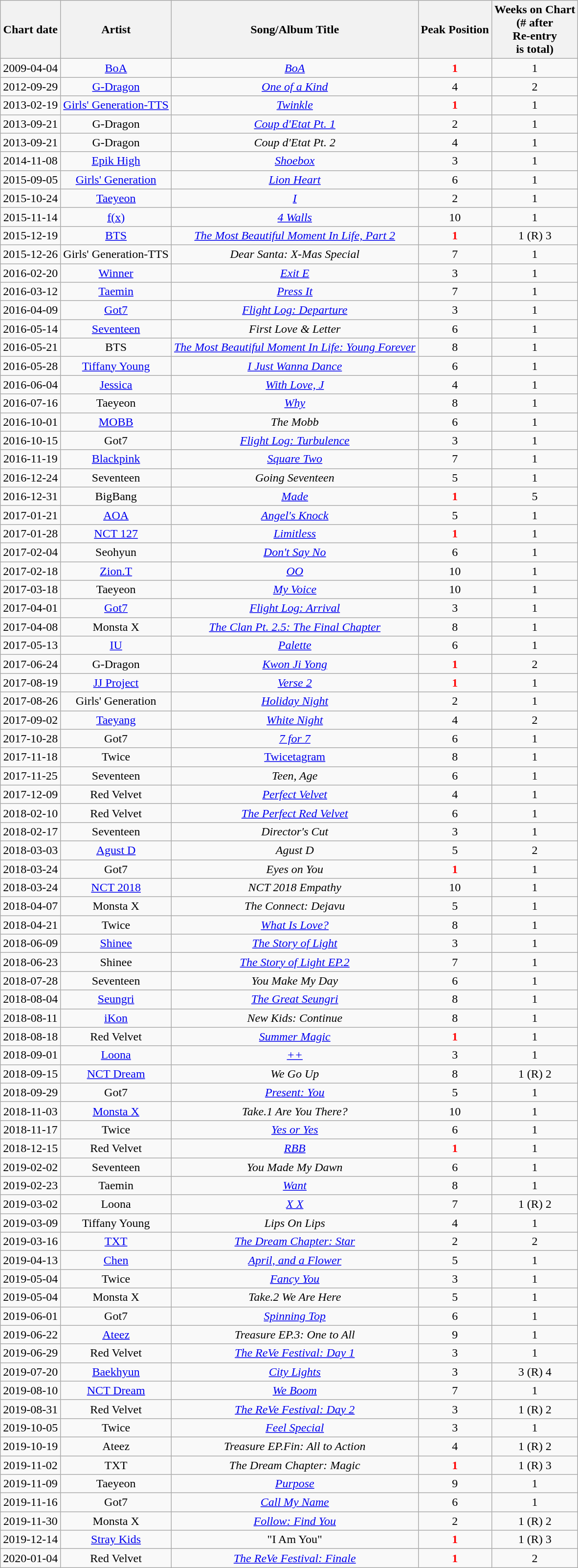<table class="wikitable sortable" style="text-align:center">
<tr>
<th>Chart date</th>
<th>Artist</th>
<th>Song/Album Title</th>
<th>Peak Position</th>
<th>Weeks on Chart<br>(# after<br>Re-entry<br>is total)</th>
</tr>
<tr>
<td>2009-04-04</td>
<td><a href='#'>BoA</a></td>
<td><em><a href='#'>BoA</a></em></td>
<td style="color:red"><strong>1</strong></td>
<td>1</td>
</tr>
<tr>
<td>2012-09-29</td>
<td><a href='#'>G-Dragon</a></td>
<td><em><a href='#'>One of a Kind</a></em></td>
<td>4</td>
<td>2</td>
</tr>
<tr>
<td>2013-02-19</td>
<td><a href='#'>Girls' Generation-TTS</a></td>
<td><em><a href='#'>Twinkle</a></em></td>
<td style="color:red"><strong>1</strong></td>
<td>1</td>
</tr>
<tr>
<td>2013-09-21</td>
<td>G-Dragon</td>
<td><em><a href='#'>Coup d'Etat Pt. 1</a></em></td>
<td>2</td>
<td>1</td>
</tr>
<tr>
<td>2013-09-21</td>
<td>G-Dragon</td>
<td><em>Coup d'Etat Pt. 2</em></td>
<td>4</td>
<td>1</td>
</tr>
<tr>
<td>2014-11-08</td>
<td><a href='#'>Epik High</a></td>
<td><em><a href='#'>Shoebox</a></em></td>
<td>3</td>
<td>1</td>
</tr>
<tr>
<td>2015-09-05</td>
<td><a href='#'>Girls' Generation</a></td>
<td><em><a href='#'>Lion Heart</a></em></td>
<td>6</td>
<td>1</td>
</tr>
<tr>
<td>2015-10-24</td>
<td><a href='#'>Taeyeon</a></td>
<td><em><a href='#'>I</a></em></td>
<td>2</td>
<td>1</td>
</tr>
<tr>
<td>2015-11-14</td>
<td><a href='#'>f(x)</a></td>
<td><em><a href='#'>4 Walls</a></em></td>
<td>10</td>
<td>1</td>
</tr>
<tr>
<td>2015-12-19</td>
<td><a href='#'>BTS</a></td>
<td><em><a href='#'>The Most Beautiful Moment In Life, Part 2</a></em></td>
<td style="color:red"><strong>1</strong></td>
<td>1 (R) 3</td>
</tr>
<tr>
<td>2015-12-26</td>
<td>Girls' Generation-TTS</td>
<td><em>Dear Santa: X-Mas Special</em></td>
<td>7</td>
<td>1</td>
</tr>
<tr>
<td>2016-02-20</td>
<td><a href='#'>Winner</a></td>
<td><em><a href='#'>Exit E</a></em></td>
<td>3</td>
<td>1</td>
</tr>
<tr>
<td>2016-03-12</td>
<td><a href='#'>Taemin</a></td>
<td><em><a href='#'>Press It</a></em></td>
<td>7</td>
<td>1</td>
</tr>
<tr>
<td>2016-04-09</td>
<td><a href='#'>Got7</a></td>
<td><em><a href='#'>Flight Log: Departure</a></em></td>
<td>3</td>
<td>1</td>
</tr>
<tr>
<td>2016-05-14</td>
<td><a href='#'>Seventeen</a></td>
<td><em>First Love & Letter</em></td>
<td>6</td>
<td>1</td>
</tr>
<tr>
<td>2016-05-21</td>
<td>BTS</td>
<td><em><a href='#'>The Most Beautiful Moment In Life: Young Forever</a></em></td>
<td>8</td>
<td>1</td>
</tr>
<tr>
<td>2016-05-28</td>
<td><a href='#'>Tiffany Young</a></td>
<td><em><a href='#'>I Just Wanna Dance</a></em></td>
<td>6</td>
<td>1</td>
</tr>
<tr>
<td>2016-06-04</td>
<td><a href='#'>Jessica</a></td>
<td><em><a href='#'>With Love, J</a></em></td>
<td>4</td>
<td>1</td>
</tr>
<tr>
<td>2016-07-16</td>
<td>Taeyeon</td>
<td><em><a href='#'>Why</a></em></td>
<td>8</td>
<td>1</td>
</tr>
<tr>
<td>2016-10-01</td>
<td><a href='#'>MOBB</a></td>
<td><em>The Mobb</em></td>
<td>6</td>
<td>1</td>
</tr>
<tr>
<td>2016-10-15</td>
<td>Got7</td>
<td><em><a href='#'>Flight Log: Turbulence</a></em></td>
<td>3</td>
<td>1</td>
</tr>
<tr>
<td>2016-11-19</td>
<td><a href='#'>Blackpink</a></td>
<td><em><a href='#'>Square Two</a></em></td>
<td>7</td>
<td>1</td>
</tr>
<tr>
<td>2016-12-24</td>
<td>Seventeen</td>
<td><em>Going Seventeen</em></td>
<td>5</td>
<td>1</td>
</tr>
<tr>
<td>2016-12-31</td>
<td>BigBang</td>
<td><em><a href='#'>Made</a></em></td>
<td style="color:red"><strong>1</strong></td>
<td>5</td>
</tr>
<tr>
<td>2017-01-21</td>
<td><a href='#'>AOA</a></td>
<td><em><a href='#'>Angel's Knock</a></em></td>
<td>5</td>
<td>1</td>
</tr>
<tr>
<td>2017-01-28</td>
<td><a href='#'>NCT 127</a></td>
<td><em><a href='#'>Limitless</a></em></td>
<td style="color:red"><strong>1</strong></td>
<td>1</td>
</tr>
<tr>
<td>2017-02-04</td>
<td>Seohyun</td>
<td><em><a href='#'>Don't Say No</a></em></td>
<td>6</td>
<td>1</td>
</tr>
<tr>
<td>2017-02-18</td>
<td><a href='#'>Zion.T</a></td>
<td><em><a href='#'>OO</a></em></td>
<td>10</td>
<td>1</td>
</tr>
<tr>
<td>2017-03-18</td>
<td>Taeyeon</td>
<td><em><a href='#'>My Voice</a></em></td>
<td>10</td>
<td>1</td>
</tr>
<tr>
<td>2017-04-01</td>
<td><a href='#'>Got7</a></td>
<td><em><a href='#'>Flight Log: Arrival</a></em></td>
<td>3</td>
<td>1</td>
</tr>
<tr>
<td>2017-04-08</td>
<td>Monsta X</td>
<td><em><a href='#'>The Clan Pt. 2.5: The Final Chapter</a></em></td>
<td>8</td>
<td>1</td>
</tr>
<tr>
<td>2017-05-13</td>
<td><a href='#'>IU</a></td>
<td><em><a href='#'>Palette</a></em></td>
<td>6</td>
<td>1</td>
</tr>
<tr>
<td>2017-06-24</td>
<td>G-Dragon</td>
<td><em><a href='#'>Kwon Ji Yong</a></em></td>
<td style="color:red"><strong>1</strong></td>
<td>2</td>
</tr>
<tr>
<td>2017-08-19</td>
<td><a href='#'>JJ Project</a></td>
<td><em><a href='#'>Verse 2</a></em></td>
<td style="color:red"><strong>1</strong></td>
<td>1</td>
</tr>
<tr>
<td>2017-08-26</td>
<td>Girls' Generation</td>
<td><em><a href='#'>Holiday Night</a></em></td>
<td>2</td>
<td>1</td>
</tr>
<tr>
<td>2017-09-02</td>
<td><a href='#'>Taeyang</a></td>
<td><em><a href='#'>White Night</a></em></td>
<td>4</td>
<td>2</td>
</tr>
<tr>
<td>2017-10-28</td>
<td>Got7</td>
<td><em><a href='#'>7 for 7</a></em></td>
<td>6</td>
<td>1</td>
</tr>
<tr>
<td>2017-11-18</td>
<td>Twice</td>
<td><a href='#'>Twicetagram</a></td>
<td>8</td>
<td>1</td>
</tr>
<tr>
<td>2017-11-25</td>
<td>Seventeen</td>
<td><em>Teen, Age</em></td>
<td>6</td>
<td>1</td>
</tr>
<tr>
<td>2017-12-09</td>
<td>Red Velvet</td>
<td><em><a href='#'>Perfect Velvet</a></em></td>
<td>4</td>
<td>1</td>
</tr>
<tr>
<td>2018-02-10</td>
<td>Red Velvet</td>
<td><em><a href='#'>The Perfect Red Velvet</a></em></td>
<td>6</td>
<td>1</td>
</tr>
<tr>
<td>2018-02-17</td>
<td>Seventeen</td>
<td><em>Director's Cut</em></td>
<td>3</td>
<td>1</td>
</tr>
<tr>
<td>2018-03-03</td>
<td><a href='#'>Agust D</a></td>
<td><em>Agust D</em></td>
<td>5</td>
<td>2</td>
</tr>
<tr>
<td>2018-03-24</td>
<td>Got7</td>
<td><em>Eyes on You</em></td>
<td style="color:red"><strong>1</strong></td>
<td>1</td>
</tr>
<tr>
<td>2018-03-24</td>
<td><a href='#'>NCT 2018</a></td>
<td><em>NCT 2018 Empathy</em></td>
<td>10</td>
<td>1</td>
</tr>
<tr>
<td>2018-04-07</td>
<td>Monsta X</td>
<td><em>The Connect: Dejavu</em></td>
<td>5</td>
<td>1</td>
</tr>
<tr>
<td>2018-04-21</td>
<td>Twice</td>
<td><em><a href='#'>What Is Love?</a></em></td>
<td>8</td>
<td>1</td>
</tr>
<tr>
<td>2018-06-09</td>
<td><a href='#'>Shinee</a></td>
<td><em><a href='#'>The Story of Light</a></em></td>
<td>3</td>
<td>1</td>
</tr>
<tr>
<td>2018-06-23</td>
<td>Shinee</td>
<td><em><a href='#'>The Story of Light EP.2</a></em></td>
<td>7</td>
<td>1</td>
</tr>
<tr>
<td>2018-07-28</td>
<td>Seventeen</td>
<td><em>You Make My Day</em></td>
<td>6</td>
<td>1</td>
</tr>
<tr>
<td>2018-08-04</td>
<td><a href='#'>Seungri</a></td>
<td><em><a href='#'>The Great Seungri</a></em></td>
<td>8</td>
<td>1</td>
</tr>
<tr>
<td>2018-08-11</td>
<td><a href='#'>iKon</a></td>
<td><em>New Kids: Continue</em></td>
<td>8</td>
<td>1</td>
</tr>
<tr>
<td>2018-08-18</td>
<td>Red Velvet</td>
<td><em><a href='#'>Summer Magic</a></em></td>
<td style="color:red"><strong>1</strong></td>
<td>1</td>
</tr>
<tr>
<td>2018-09-01</td>
<td><a href='#'>Loona</a></td>
<td><em><a href='#'>++</a></em></td>
<td>3</td>
<td>1</td>
</tr>
<tr>
<td>2018-09-15</td>
<td><a href='#'>NCT Dream</a></td>
<td><em>We Go Up</em></td>
<td>8</td>
<td>1 (R) 2</td>
</tr>
<tr>
<td>2018-09-29</td>
<td>Got7</td>
<td><em><a href='#'>Present: You</a></em></td>
<td>5</td>
<td>1</td>
</tr>
<tr>
<td>2018-11-03</td>
<td><a href='#'>Monsta X</a></td>
<td><em>Take.1 Are You There?</em></td>
<td>10</td>
<td>1</td>
</tr>
<tr>
<td>2018-11-17</td>
<td>Twice</td>
<td><em><a href='#'>Yes or Yes</a></em></td>
<td>6</td>
<td>1</td>
</tr>
<tr>
<td>2018-12-15</td>
<td>Red Velvet</td>
<td><em><a href='#'>RBB</a></em></td>
<td style="color:red"><strong>1</strong></td>
<td>1</td>
</tr>
<tr>
<td>2019-02-02</td>
<td>Seventeen</td>
<td><em>You Made My Dawn</em></td>
<td>6</td>
<td>1</td>
</tr>
<tr>
<td>2019-02-23</td>
<td>Taemin</td>
<td><em><a href='#'>Want</a></em></td>
<td>8</td>
<td>1</td>
</tr>
<tr>
<td>2019-03-02</td>
<td>Loona</td>
<td><em><a href='#'>X X</a></em></td>
<td>7</td>
<td>1 (R) 2</td>
</tr>
<tr>
<td>2019-03-09</td>
<td>Tiffany Young</td>
<td><em>Lips On Lips</em></td>
<td>4</td>
<td>1</td>
</tr>
<tr>
<td>2019-03-16</td>
<td><a href='#'>TXT</a></td>
<td><em><a href='#'>The Dream Chapter: Star</a></em></td>
<td>2</td>
<td>2</td>
</tr>
<tr>
<td>2019-04-13</td>
<td><a href='#'>Chen</a></td>
<td><em><a href='#'>April, and a Flower</a></em></td>
<td>5</td>
<td>1</td>
</tr>
<tr>
<td>2019-05-04</td>
<td>Twice</td>
<td><em><a href='#'>Fancy You</a></em></td>
<td>3</td>
<td>1</td>
</tr>
<tr>
<td>2019-05-04</td>
<td>Monsta X</td>
<td><em>Take.2 We Are Here</em></td>
<td>5</td>
<td>1</td>
</tr>
<tr>
<td>2019-06-01</td>
<td>Got7</td>
<td><em><a href='#'>Spinning Top</a></em></td>
<td>6</td>
<td>1</td>
</tr>
<tr>
<td>2019-06-22</td>
<td><a href='#'>Ateez</a></td>
<td><em>Treasure EP.3: One to All</em></td>
<td>9</td>
<td>1</td>
</tr>
<tr>
<td>2019-06-29</td>
<td>Red Velvet</td>
<td><em><a href='#'>The ReVe Festival: Day 1</a></em></td>
<td>3</td>
<td>1</td>
</tr>
<tr>
<td>2019-07-20</td>
<td><a href='#'>Baekhyun</a></td>
<td><em><a href='#'>City Lights</a></em></td>
<td>3</td>
<td>3 (R) 4</td>
</tr>
<tr>
<td>2019-08-10</td>
<td><a href='#'>NCT Dream</a></td>
<td><em><a href='#'>We Boom</a></em></td>
<td>7</td>
<td>1</td>
</tr>
<tr>
<td>2019-08-31</td>
<td>Red Velvet</td>
<td><em><a href='#'>The ReVe Festival: Day 2</a></em></td>
<td>3</td>
<td>1 (R) 2</td>
</tr>
<tr>
<td>2019-10-05</td>
<td>Twice</td>
<td><em><a href='#'>Feel Special</a></em></td>
<td>3</td>
<td>1</td>
</tr>
<tr>
<td>2019-10-19</td>
<td>Ateez</td>
<td><em>Treasure EP.Fin: All to Action</em></td>
<td>4</td>
<td>1 (R) 2</td>
</tr>
<tr>
<td>2019-11-02</td>
<td>TXT</td>
<td><em>The Dream Chapter: Magic</em></td>
<td style="color:red"><strong>1</strong></td>
<td>1 (R) 3</td>
</tr>
<tr>
<td>2019-11-09</td>
<td>Taeyeon</td>
<td><em><a href='#'>Purpose</a></em></td>
<td>9</td>
<td>1</td>
</tr>
<tr>
<td>2019-11-16</td>
<td>Got7</td>
<td><em><a href='#'>Call My Name</a></em></td>
<td>6</td>
<td>1</td>
</tr>
<tr>
<td>2019-11-30</td>
<td>Monsta X</td>
<td><em><a href='#'>Follow: Find You</a></em></td>
<td>2</td>
<td>1 (R) 2</td>
</tr>
<tr>
<td>2019-12-14</td>
<td><a href='#'>Stray Kids</a></td>
<td>"I Am You"</td>
<td style="color:red"><strong>1</strong></td>
<td>1 (R) 3</td>
</tr>
<tr>
<td>2020-01-04</td>
<td>Red Velvet</td>
<td><em><a href='#'>The ReVe Festival: Finale</a></em></td>
<td style="color:red"><strong>1</strong></td>
<td>2</td>
</tr>
</table>
